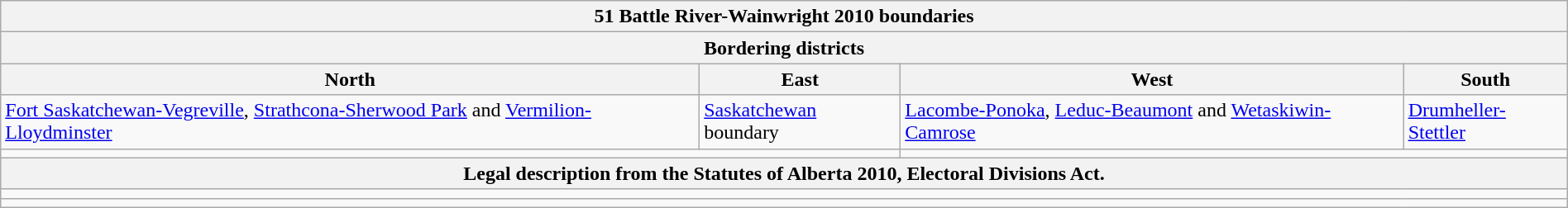<table class="wikitable collapsible collapsed" style="width:100%;">
<tr>
<th colspan=4>51 Battle River-Wainwright 2010 boundaries</th>
</tr>
<tr>
<th colspan=4>Bordering districts</th>
</tr>
<tr>
<th>North</th>
<th>East</th>
<th>West</th>
<th>South</th>
</tr>
<tr>
<td><a href='#'>Fort Saskatchewan-Vegreville</a>, <a href='#'>Strathcona-Sherwood Park</a> and <a href='#'>Vermilion-Lloydminster</a></td>
<td><a href='#'>Saskatchewan</a> boundary</td>
<td><a href='#'>Lacombe-Ponoka</a>, <a href='#'>Leduc-Beaumont</a> and <a href='#'>Wetaskiwin-Camrose</a></td>
<td><a href='#'>Drumheller-Stettler</a></td>
</tr>
<tr>
<td colspan=2 align=center></td>
<td colspan=2 align=center></td>
</tr>
<tr>
<th colspan=4>Legal description from the Statutes of Alberta 2010, Electoral Divisions Act.</th>
</tr>
<tr>
<td colspan=4></td>
</tr>
<tr>
<td colspan=4></td>
</tr>
</table>
